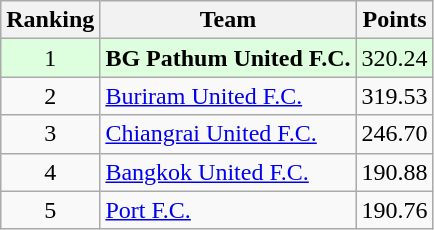<table class="wikitable" style="text-align: center;">
<tr>
<th>Ranking</th>
<th>Team</th>
<th>Points</th>
</tr>
<tr bgcolor="#ddffdd">
<td>1</td>
<td align=left> <strong>BG Pathum United F.C.</strong></td>
<td>320.24</td>
</tr>
<tr>
<td>2</td>
<td align=left> <a href='#'>Buriram United F.C.</a></td>
<td>319.53</td>
</tr>
<tr>
<td>3</td>
<td align=left> <a href='#'>Chiangrai United F.C.</a></td>
<td>246.70</td>
</tr>
<tr>
<td>4</td>
<td align=left> <a href='#'>Bangkok United F.C.</a></td>
<td>190.88</td>
</tr>
<tr>
<td>5</td>
<td align=left> <a href='#'>Port F.C.</a></td>
<td>190.76</td>
</tr>
</table>
